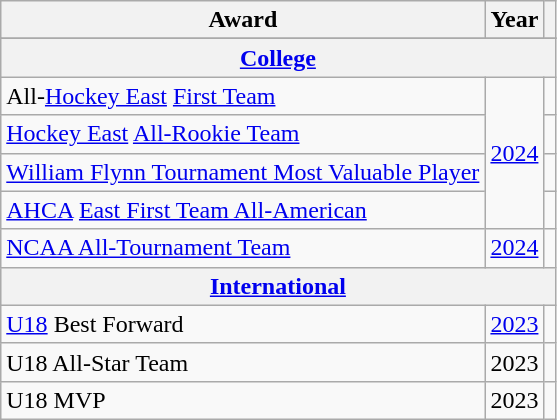<table class="wikitable">
<tr>
<th>Award</th>
<th>Year</th>
<th></th>
</tr>
<tr ALIGN="center" bgcolor="#e0e0e0">
</tr>
<tr>
<th colspan="3"><a href='#'>College</a></th>
</tr>
<tr>
<td>All-<a href='#'>Hockey East</a> <a href='#'>First Team</a></td>
<td rowspan="4"><a href='#'>2024</a></td>
<td></td>
</tr>
<tr>
<td><a href='#'>Hockey East</a> <a href='#'>All-Rookie Team</a></td>
<td></td>
</tr>
<tr>
<td><a href='#'>William Flynn Tournament Most Valuable Player</a></td>
<td></td>
</tr>
<tr>
<td><a href='#'>AHCA</a> <a href='#'>East First Team All-American</a></td>
<td></td>
</tr>
<tr>
<td><a href='#'>NCAA All-Tournament Team</a></td>
<td><a href='#'>2024</a></td>
<td></td>
</tr>
<tr ALIGN="center" bgcolor="#e0e0e0">
<th colspan="3"><a href='#'>International</a></th>
</tr>
<tr>
<td><a href='#'>U18</a> Best Forward</td>
<td><a href='#'>2023</a></td>
<td></td>
</tr>
<tr>
<td>U18 All-Star Team</td>
<td>2023</td>
<td></td>
</tr>
<tr>
<td>U18 MVP</td>
<td>2023</td>
<td></td>
</tr>
</table>
